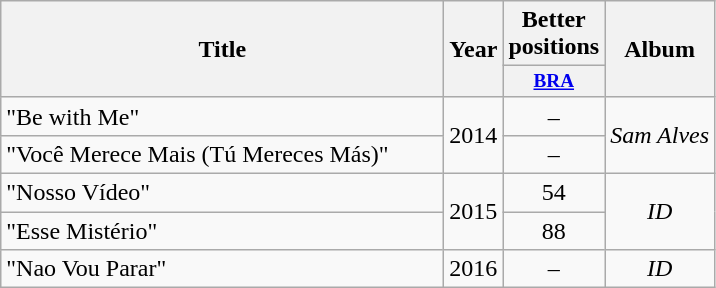<table class="wikitable">
<tr>
<th rowspan="2"  style="width:18em;">Title</th>
<th rowspan="2">Year</th>
<th colspan="1">Better positions</th>
<th rowspan="2">Album</th>
</tr>
<tr>
<th scope="col" style="width:4em;font-size:80%;"><a href='#'>BRA</a><br></th>
</tr>
<tr>
<td>"Be with Me"</td>
<td rowspan="2" align="center">2014</td>
<td align="center">–</td>
<td rowspan="2" align="center"><em>Sam Alves</em></td>
</tr>
<tr>
<td>"Você Merece Mais (Tú Mereces Más)"</td>
<td align="center">–</td>
</tr>
<tr>
<td>"Nosso Vídeo"</td>
<td rowspan="2" align="center">2015</td>
<td align="center">54</td>
<td rowspan="2" align="center"><em>ID</em></td>
</tr>
<tr>
<td>"Esse Mistério"</td>
<td align="center">88</td>
</tr>
<tr>
<td>"Nao Vou Parar"</td>
<td rowspan="2" align="center">2016</td>
<td align="center">–</td>
<td rowspan="2" align="center"><em>ID</em></td>
</tr>
</table>
